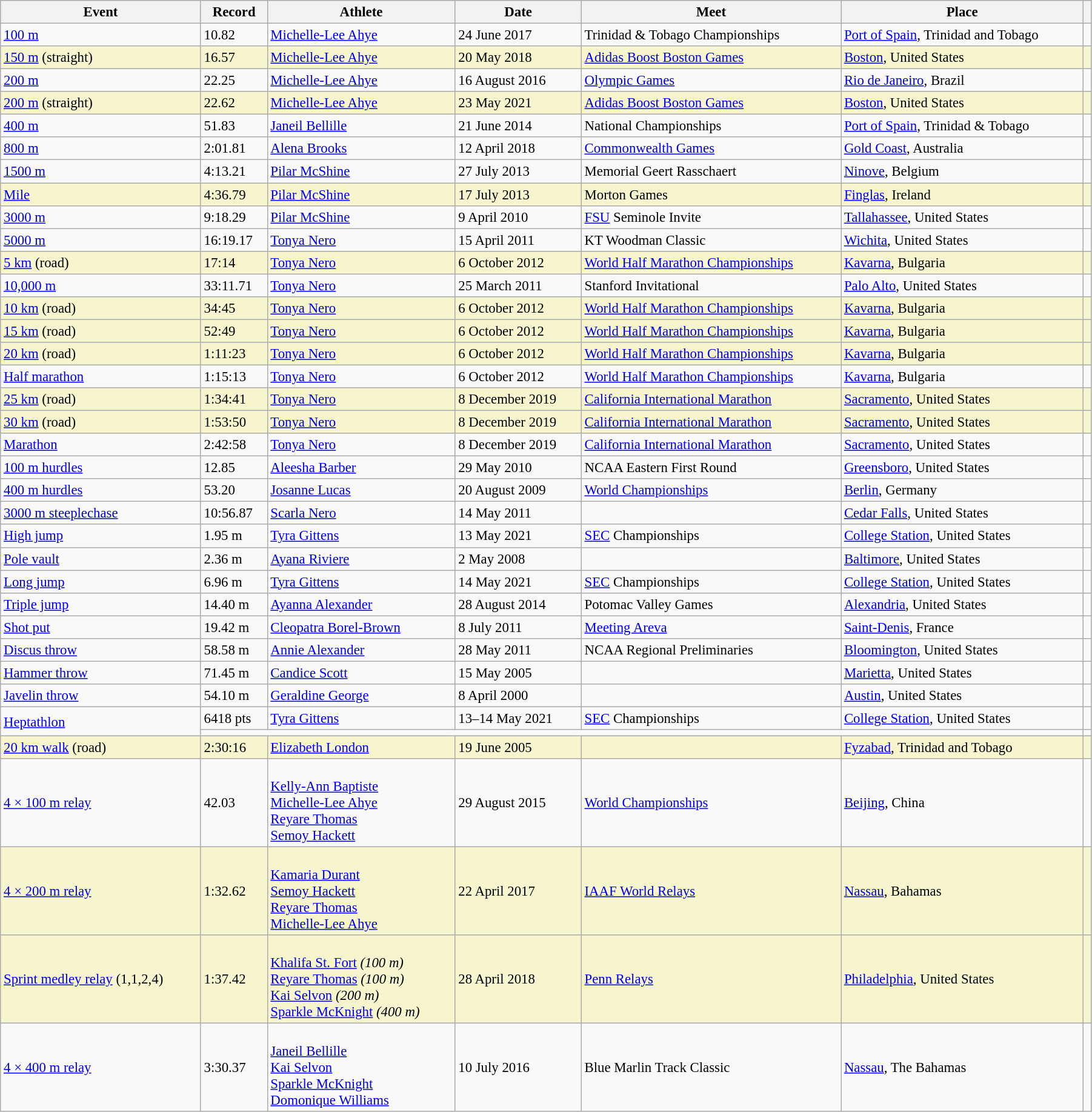<table class="wikitable" style="font-size:95%; width: 95%;">
<tr>
<th>Event</th>
<th>Record</th>
<th>Athlete</th>
<th>Date</th>
<th>Meet</th>
<th>Place</th>
<th></th>
</tr>
<tr>
<td><a href='#'>100 m</a></td>
<td>10.82 </td>
<td><a href='#'>Michelle-Lee Ahye</a></td>
<td>24 June 2017</td>
<td>Trinidad & Tobago Championships</td>
<td><a href='#'>Port of Spain</a>, Trinidad and Tobago</td>
<td></td>
</tr>
<tr style="background:#f6F5CE;">
<td><a href='#'>150 m</a> (straight)</td>
<td>16.57 </td>
<td><a href='#'>Michelle-Lee Ahye</a></td>
<td>20 May 2018</td>
<td><a href='#'>Adidas Boost Boston Games</a></td>
<td><a href='#'>Boston</a>, United States</td>
<td></td>
</tr>
<tr>
<td><a href='#'>200 m</a></td>
<td>22.25 </td>
<td><a href='#'>Michelle-Lee Ahye</a></td>
<td>16 August 2016</td>
<td><a href='#'>Olympic Games</a></td>
<td><a href='#'>Rio de Janeiro</a>, Brazil</td>
<td></td>
</tr>
<tr style="background:#f6F5CE;">
<td><a href='#'>200 m</a> (straight)</td>
<td>22.62 </td>
<td><a href='#'>Michelle-Lee Ahye</a></td>
<td>23 May 2021</td>
<td><a href='#'>Adidas Boost Boston Games</a></td>
<td><a href='#'>Boston</a>, United States</td>
<td></td>
</tr>
<tr>
<td><a href='#'>400 m</a></td>
<td>51.83</td>
<td><a href='#'>Janeil Bellille</a></td>
<td>21 June 2014</td>
<td>National Championships</td>
<td><a href='#'>Port of Spain</a>, Trinidad & Tobago</td>
<td></td>
</tr>
<tr>
<td><a href='#'>800 m</a></td>
<td>2:01.81</td>
<td><a href='#'>Alena Brooks</a></td>
<td>12 April 2018</td>
<td><a href='#'>Commonwealth Games</a></td>
<td><a href='#'>Gold Coast</a>, Australia</td>
<td></td>
</tr>
<tr>
<td><a href='#'>1500 m</a></td>
<td>4:13.21</td>
<td><a href='#'>Pilar McShine</a></td>
<td>27 July 2013</td>
<td>Memorial Geert Rasschaert</td>
<td><a href='#'>Ninove</a>, Belgium</td>
<td></td>
</tr>
<tr style="background:#f6F5CE;">
<td><a href='#'>Mile</a></td>
<td>4:36.79</td>
<td><a href='#'>Pilar McShine</a></td>
<td>17 July 2013</td>
<td>Morton Games</td>
<td><a href='#'>Finglas</a>, Ireland</td>
<td></td>
</tr>
<tr>
<td><a href='#'>3000 m</a></td>
<td>9:18.29</td>
<td><a href='#'>Pilar McShine</a></td>
<td>9 April 2010</td>
<td><a href='#'>FSU</a> Seminole Invite</td>
<td><a href='#'>Tallahassee</a>, United States</td>
<td></td>
</tr>
<tr>
<td><a href='#'>5000 m</a></td>
<td>16:19.17</td>
<td><a href='#'>Tonya Nero</a></td>
<td>15 April 2011</td>
<td>KT Woodman Classic</td>
<td><a href='#'>Wichita</a>, United States</td>
<td></td>
</tr>
<tr style="background:#f6F5CE;">
<td><a href='#'>5 km</a> (road)</td>
<td>17:14</td>
<td><a href='#'>Tonya Nero</a></td>
<td>6 October 2012</td>
<td><a href='#'>World Half Marathon Championships</a></td>
<td><a href='#'>Kavarna</a>, Bulgaria</td>
<td></td>
</tr>
<tr>
<td><a href='#'>10,000 m</a></td>
<td>33:11.71</td>
<td><a href='#'>Tonya Nero</a></td>
<td>25 March 2011</td>
<td>Stanford Invitational</td>
<td><a href='#'>Palo Alto</a>, United States</td>
<td></td>
</tr>
<tr style="background:#f6F5CE;">
<td><a href='#'>10 km</a> (road)</td>
<td>34:45</td>
<td><a href='#'>Tonya Nero</a></td>
<td>6 October 2012</td>
<td><a href='#'>World Half Marathon Championships</a></td>
<td><a href='#'>Kavarna</a>, Bulgaria</td>
<td></td>
</tr>
<tr style="background:#f6F5CE;">
<td><a href='#'>15 km</a> (road)</td>
<td>52:49</td>
<td><a href='#'>Tonya Nero</a></td>
<td>6 October 2012</td>
<td><a href='#'>World Half Marathon Championships</a></td>
<td><a href='#'>Kavarna</a>, Bulgaria</td>
<td></td>
</tr>
<tr style="background:#f6F5CE;">
<td><a href='#'>20 km</a> (road)</td>
<td>1:11:23</td>
<td><a href='#'>Tonya Nero</a></td>
<td>6 October 2012</td>
<td><a href='#'>World Half Marathon Championships</a></td>
<td><a href='#'>Kavarna</a>, Bulgaria</td>
<td></td>
</tr>
<tr>
<td><a href='#'>Half marathon</a></td>
<td>1:15:13</td>
<td><a href='#'>Tonya Nero</a></td>
<td>6 October 2012</td>
<td><a href='#'>World Half Marathon Championships</a></td>
<td><a href='#'>Kavarna</a>, Bulgaria</td>
<td></td>
</tr>
<tr style="background:#f6F5CE;">
<td><a href='#'>25 km</a> (road)</td>
<td>1:34:41</td>
<td><a href='#'>Tonya Nero</a></td>
<td>8 December 2019</td>
<td><a href='#'>California International Marathon</a></td>
<td><a href='#'>Sacramento</a>, United States</td>
<td></td>
</tr>
<tr style="background:#f6F5CE;">
<td><a href='#'>30 km</a> (road)</td>
<td>1:53:50</td>
<td><a href='#'>Tonya Nero</a></td>
<td>8 December 2019</td>
<td><a href='#'>California International Marathon</a></td>
<td><a href='#'>Sacramento</a>, United States</td>
<td></td>
</tr>
<tr>
<td><a href='#'>Marathon</a></td>
<td>2:42:58</td>
<td><a href='#'>Tonya Nero</a></td>
<td>8 December 2019</td>
<td><a href='#'>California International Marathon</a></td>
<td><a href='#'>Sacramento</a>, United States</td>
<td></td>
</tr>
<tr>
<td><a href='#'>100 m hurdles</a></td>
<td>12.85 </td>
<td><a href='#'>Aleesha Barber</a></td>
<td>29 May 2010</td>
<td>NCAA Eastern First Round</td>
<td><a href='#'>Greensboro</a>, United States</td>
<td></td>
</tr>
<tr>
<td><a href='#'>400 m hurdles</a></td>
<td>53.20</td>
<td><a href='#'>Josanne Lucas</a></td>
<td>20 August 2009</td>
<td><a href='#'>World Championships</a></td>
<td><a href='#'>Berlin</a>, Germany</td>
<td></td>
</tr>
<tr>
<td><a href='#'>3000 m steeplechase</a></td>
<td>10:56.87</td>
<td><a href='#'>Scarla Nero</a></td>
<td>14 May 2011</td>
<td></td>
<td><a href='#'>Cedar Falls</a>, United States</td>
<td></td>
</tr>
<tr>
<td><a href='#'>High jump</a></td>
<td>1.95 m</td>
<td><a href='#'>Tyra Gittens</a></td>
<td>13 May 2021</td>
<td><a href='#'>SEC</a> Championships</td>
<td><a href='#'>College Station</a>, United States</td>
<td></td>
</tr>
<tr>
<td><a href='#'>Pole vault</a></td>
<td>2.36 m</td>
<td><a href='#'>Ayana Riviere</a></td>
<td>2 May 2008</td>
<td></td>
<td><a href='#'>Baltimore</a>, United States</td>
<td></td>
</tr>
<tr>
<td><a href='#'>Long jump</a></td>
<td>6.96 m </td>
<td><a href='#'>Tyra Gittens</a></td>
<td>14 May 2021</td>
<td><a href='#'>SEC</a> Championships</td>
<td><a href='#'>College Station</a>, United States</td>
<td></td>
</tr>
<tr>
<td><a href='#'>Triple jump</a></td>
<td>14.40 m </td>
<td><a href='#'>Ayanna Alexander</a></td>
<td>28 August 2014</td>
<td>Potomac Valley Games</td>
<td><a href='#'>Alexandria</a>, United States</td>
<td></td>
</tr>
<tr>
<td><a href='#'>Shot put</a></td>
<td>19.42 m</td>
<td><a href='#'>Cleopatra Borel-Brown</a></td>
<td>8 July 2011</td>
<td><a href='#'>Meeting Areva</a></td>
<td><a href='#'>Saint-Denis</a>, France</td>
<td></td>
</tr>
<tr>
<td><a href='#'>Discus throw</a></td>
<td>58.58 m</td>
<td><a href='#'>Annie Alexander</a></td>
<td>28 May 2011</td>
<td>NCAA Regional Preliminaries</td>
<td><a href='#'>Bloomington</a>, United States</td>
<td></td>
</tr>
<tr>
<td><a href='#'>Hammer throw</a></td>
<td>71.45 m</td>
<td><a href='#'>Candice Scott</a></td>
<td>15 May 2005</td>
<td></td>
<td><a href='#'>Marietta</a>, United States</td>
<td></td>
</tr>
<tr>
<td><a href='#'>Javelin throw</a></td>
<td>54.10 m</td>
<td><a href='#'>Geraldine George</a></td>
<td>8 April 2000</td>
<td></td>
<td><a href='#'>Austin</a>, United States</td>
<td></td>
</tr>
<tr>
<td rowspan=2><a href='#'>Heptathlon</a></td>
<td>6418 pts</td>
<td><a href='#'>Tyra Gittens</a></td>
<td>13–14 May 2021</td>
<td><a href='#'>SEC</a> Championships</td>
<td><a href='#'>College Station</a>, United States</td>
<td></td>
</tr>
<tr>
<td colspan=5></td>
<td></td>
</tr>
<tr style="background:#f6F5CE;">
<td><a href='#'>20 km walk</a> (road)</td>
<td>2:30:16</td>
<td><a href='#'>Elizabeth London</a></td>
<td>19 June 2005</td>
<td></td>
<td><a href='#'>Fyzabad</a>, Trinidad and Tobago</td>
<td></td>
</tr>
<tr>
<td><a href='#'>4 × 100 m relay</a></td>
<td>42.03</td>
<td><br><a href='#'>Kelly-Ann Baptiste</a><br><a href='#'>Michelle-Lee Ahye</a><br><a href='#'>Reyare Thomas</a><br><a href='#'>Semoy Hackett</a></td>
<td>29 August 2015</td>
<td><a href='#'>World Championships</a></td>
<td><a href='#'>Beijing</a>, China</td>
<td></td>
</tr>
<tr style="background:#f6F5CE;">
<td><a href='#'>4 × 200 m relay</a></td>
<td>1:32.62</td>
<td><br><a href='#'>Kamaria Durant</a><br><a href='#'>Semoy Hackett</a><br><a href='#'>Reyare Thomas</a><br><a href='#'>Michelle-Lee Ahye</a></td>
<td>22 April 2017</td>
<td><a href='#'>IAAF World Relays</a></td>
<td><a href='#'>Nassau</a>, Bahamas</td>
<td></td>
</tr>
<tr style="background:#f6F5CE;">
<td><a href='#'>Sprint medley relay</a> (1,1,2,4)</td>
<td>1:37.42</td>
<td><br><a href='#'>Khalifa St. Fort</a> <em>(100 m)</em><br><a href='#'>Reyare Thomas</a> <em>(100 m)</em><br><a href='#'>Kai Selvon</a> <em>(200 m)</em><br><a href='#'>Sparkle McKnight</a> <em>(400 m)</em></td>
<td>28 April 2018</td>
<td><a href='#'>Penn Relays</a></td>
<td><a href='#'>Philadelphia</a>, United States</td>
<td></td>
</tr>
<tr>
<td><a href='#'>4 × 400 m relay</a></td>
<td>3:30.37</td>
<td><br><a href='#'>Janeil Bellille</a><br><a href='#'>Kai Selvon</a><br><a href='#'>Sparkle McKnight</a><br><a href='#'>Domonique Williams</a></td>
<td>10 July 2016</td>
<td>Blue Marlin Track Classic</td>
<td><a href='#'>Nassau</a>, The Bahamas</td>
<td></td>
</tr>
</table>
